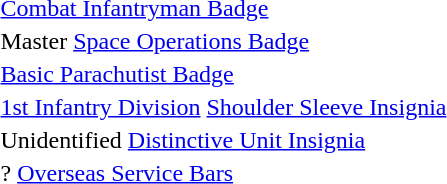<table>
<tr>
<td></td>
<td><a href='#'>Combat Infantryman Badge</a></td>
</tr>
<tr>
<td></td>
<td>Master <a href='#'>Space Operations Badge</a></td>
</tr>
<tr>
<td></td>
<td><a href='#'>Basic Parachutist Badge</a></td>
</tr>
<tr>
<td></td>
<td><a href='#'>1st Infantry Division</a> <a href='#'>Shoulder Sleeve Insignia</a></td>
</tr>
<tr>
<td></td>
<td>Unidentified <a href='#'>Distinctive Unit Insignia</a></td>
</tr>
<tr>
<td></td>
<td>? <a href='#'>Overseas Service Bars</a></td>
</tr>
</table>
